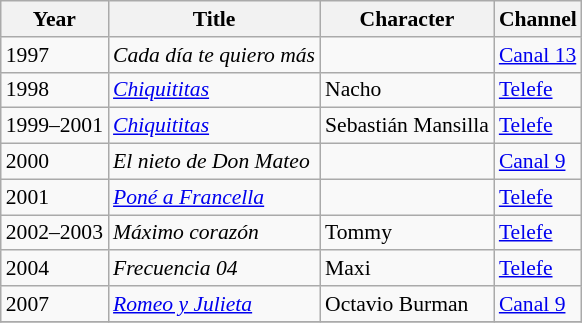<table class="wikitable" style="font-size:90%;">
<tr>
<th>Year</th>
<th>Title</th>
<th>Character</th>
<th>Channel</th>
</tr>
<tr>
<td>1997</td>
<td><em>Cada día te quiero más</em></td>
<td></td>
<td><a href='#'>Canal 13</a></td>
</tr>
<tr>
<td>1998</td>
<td><em><a href='#'>Chiquititas</a></em></td>
<td>Nacho</td>
<td><a href='#'>Telefe</a></td>
</tr>
<tr>
<td>1999–2001</td>
<td><em><a href='#'>Chiquititas</a></em></td>
<td>Sebastián Mansilla</td>
<td><a href='#'>Telefe</a></td>
</tr>
<tr>
<td>2000</td>
<td><em>El nieto de Don Mateo</em></td>
<td></td>
<td><a href='#'>Canal 9</a></td>
</tr>
<tr>
<td>2001</td>
<td><em><a href='#'>Poné a Francella</a></em></td>
<td></td>
<td><a href='#'>Telefe</a></td>
</tr>
<tr>
<td>2002–2003</td>
<td><em>Máximo corazón</em></td>
<td>Tommy</td>
<td><a href='#'>Telefe</a></td>
</tr>
<tr>
<td>2004</td>
<td><em>Frecuencia 04</em></td>
<td>Maxi</td>
<td><a href='#'>Telefe</a></td>
</tr>
<tr>
<td>2007</td>
<td><em><a href='#'>Romeo y Julieta</a></em></td>
<td>Octavio Burman</td>
<td><a href='#'>Canal 9</a></td>
</tr>
<tr>
</tr>
</table>
